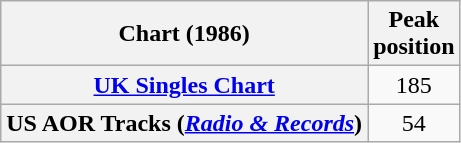<table class="wikitable plainrowheaders" style="text-align:center">
<tr>
<th>Chart (1986)</th>
<th>Peak<br>position</th>
</tr>
<tr>
<th scope="row"><a href='#'>UK Singles Chart</a></th>
<td style="text-align:center;">185</td>
</tr>
<tr>
<th scope="row">US AOR Tracks (<em><a href='#'>Radio & Records</a></em>)</th>
<td>54</td>
</tr>
</table>
